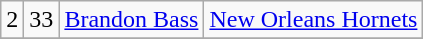<table class="wikitable">
<tr align="center">
<td>2</td>
<td>33</td>
<td><a href='#'>Brandon Bass</a></td>
<td><a href='#'>New Orleans Hornets</a></td>
</tr>
<tr align="center">
</tr>
</table>
